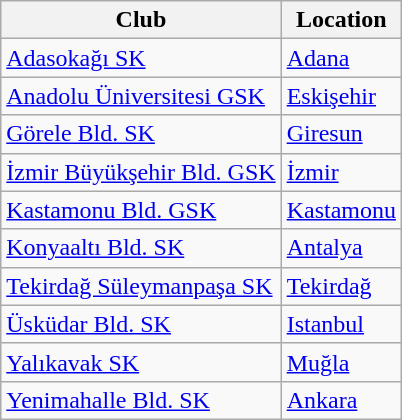<table class=wikitable>
<tr>
<th>Club</th>
<th>Location</th>
</tr>
<tr>
<td><a href='#'>Adasokağı SK</a></td>
<td><a href='#'>Adana</a></td>
</tr>
<tr>
<td><a href='#'>Anadolu Üniversitesi GSK</a></td>
<td><a href='#'>Eskişehir</a></td>
</tr>
<tr>
<td><a href='#'>Görele Bld. SK</a></td>
<td><a href='#'>Giresun</a></td>
</tr>
<tr>
<td><a href='#'>İzmir Büyükşehir Bld. GSK</a></td>
<td><a href='#'>İzmir</a></td>
</tr>
<tr>
<td><a href='#'>Kastamonu Bld. GSK</a></td>
<td><a href='#'>Kastamonu</a></td>
</tr>
<tr>
<td><a href='#'>Konyaaltı Bld. SK</a></td>
<td><a href='#'>Antalya</a></td>
</tr>
<tr>
<td><a href='#'>Tekirdağ Süleymanpaşa SK</a></td>
<td><a href='#'>Tekirdağ</a></td>
</tr>
<tr>
<td><a href='#'>Üsküdar Bld. SK</a></td>
<td><a href='#'>Istanbul</a></td>
</tr>
<tr>
<td><a href='#'>Yalıkavak SK</a></td>
<td><a href='#'>Muğla</a></td>
</tr>
<tr>
<td><a href='#'>Yenimahalle Bld. SK</a></td>
<td><a href='#'>Ankara</a></td>
</tr>
</table>
